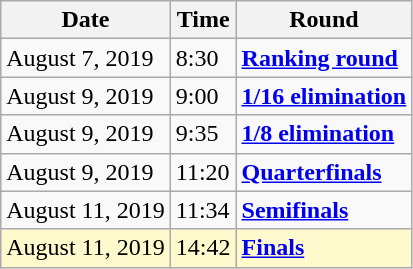<table class="wikitable">
<tr>
<th>Date</th>
<th>Time</th>
<th>Round</th>
</tr>
<tr>
<td>August 7, 2019</td>
<td>8:30</td>
<td><strong><a href='#'>Ranking round</a></strong></td>
</tr>
<tr>
<td>August 9, 2019</td>
<td>9:00</td>
<td><strong><a href='#'>1/16 elimination</a></strong></td>
</tr>
<tr>
<td>August 9, 2019</td>
<td>9:35</td>
<td><strong><a href='#'>1/8 elimination</a></strong></td>
</tr>
<tr>
<td>August 9, 2019</td>
<td>11:20</td>
<td><strong><a href='#'>Quarterfinals</a></strong></td>
</tr>
<tr>
<td>August 11, 2019</td>
<td>11:34</td>
<td><strong><a href='#'>Semifinals</a></strong></td>
</tr>
<tr style=background:lemonchiffon>
<td>August 11, 2019</td>
<td>14:42</td>
<td><strong><a href='#'>Finals</a></strong></td>
</tr>
</table>
